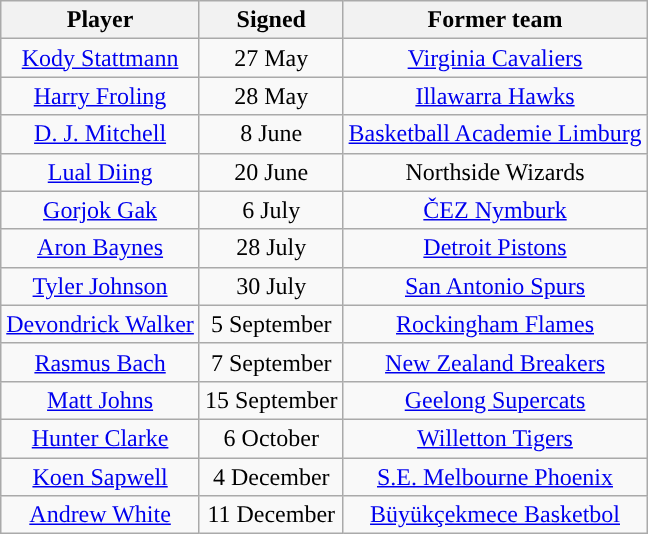<table class="wikitable sortable sortable" style="text-align: center">
<tr>
<th>Player</th>
<th>Signed</th>
<th>Former team</th>
</tr>
<tr>
<td><a href='#'>Kody Stattmann</a></td>
<td>27 May</td>
<td><a href='#'>Virginia Cavaliers</a></td>
</tr>
<tr>
<td><a href='#'>Harry Froling</a></td>
<td>28 May</td>
<td><a href='#'>Illawarra Hawks</a></td>
</tr>
<tr>
<td><a href='#'>D. J. Mitchell</a></td>
<td>8 June</td>
<td><a href='#'>Basketball Academie Limburg</a></td>
</tr>
<tr>
<td><a href='#'>Lual Diing</a></td>
<td>20 June</td>
<td>Northside Wizards</td>
</tr>
<tr>
<td><a href='#'>Gorjok Gak</a></td>
<td>6 July</td>
<td><a href='#'>ČEZ Nymburk</a></td>
</tr>
<tr>
<td><a href='#'>Aron Baynes</a></td>
<td>28 July</td>
<td><a href='#'>Detroit Pistons</a></td>
</tr>
<tr>
<td><a href='#'>Tyler Johnson</a></td>
<td>30 July</td>
<td><a href='#'>San Antonio Spurs</a></td>
</tr>
<tr>
<td><a href='#'>Devondrick Walker</a></td>
<td>5 September</td>
<td><a href='#'>Rockingham Flames</a></td>
</tr>
<tr>
<td><a href='#'>Rasmus Bach</a></td>
<td>7 September</td>
<td><a href='#'>New Zealand Breakers</a></td>
</tr>
<tr>
<td><a href='#'>Matt Johns</a></td>
<td>15 September</td>
<td><a href='#'>Geelong Supercats</a></td>
</tr>
<tr>
<td><a href='#'>Hunter Clarke</a></td>
<td>6 October</td>
<td><a href='#'>Willetton Tigers</a></td>
</tr>
<tr>
<td><a href='#'>Koen Sapwell</a></td>
<td>4 December</td>
<td><a href='#'>S.E. Melbourne Phoenix</a></td>
</tr>
<tr>
<td><a href='#'>Andrew White</a></td>
<td>11 December</td>
<td><a href='#'>Büyükçekmece Basketbol</a></td>
</tr>
</table>
